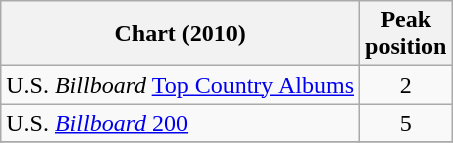<table class="wikitable sortable">
<tr>
<th>Chart (2010)</th>
<th>Peak<br>position</th>
</tr>
<tr>
<td>U.S. <em>Billboard</em> <a href='#'>Top Country Albums</a></td>
<td align="center">2</td>
</tr>
<tr>
<td>U.S. <a href='#'><em>Billboard</em> 200</a></td>
<td align="center">5</td>
</tr>
<tr>
</tr>
</table>
